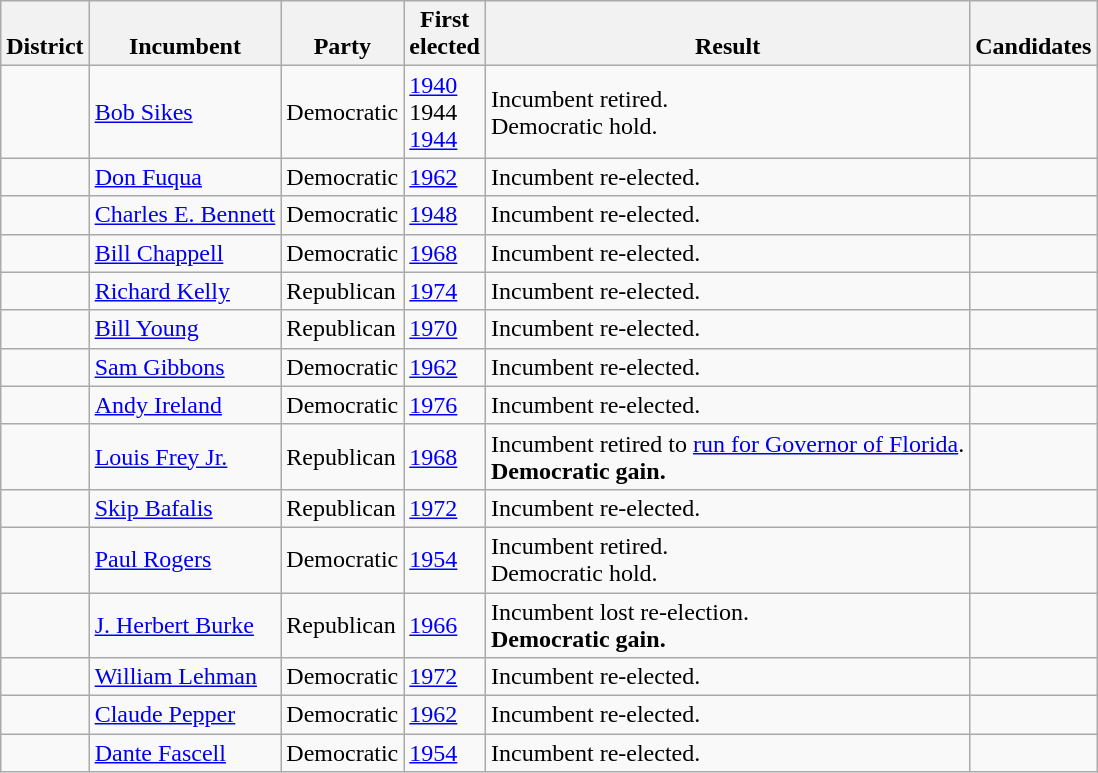<table class=wikitable>
<tr valign=bottom>
<th>District</th>
<th>Incumbent</th>
<th>Party</th>
<th>First<br>elected</th>
<th>Result</th>
<th>Candidates</th>
</tr>
<tr>
<td></td>
<td><a href='#'>Bob Sikes</a></td>
<td>Democratic</td>
<td><a href='#'>1940</a><br>1944 <br><a href='#'>1944</a></td>
<td>Incumbent retired.<br>Democratic hold.</td>
<td nowrap></td>
</tr>
<tr>
<td></td>
<td><a href='#'>Don Fuqua</a></td>
<td>Democratic</td>
<td><a href='#'>1962</a></td>
<td>Incumbent re-elected.</td>
<td nowrap></td>
</tr>
<tr>
<td></td>
<td><a href='#'>Charles E. Bennett</a></td>
<td>Democratic</td>
<td><a href='#'>1948</a></td>
<td>Incumbent re-elected.</td>
<td nowrap></td>
</tr>
<tr>
<td></td>
<td><a href='#'>Bill Chappell</a></td>
<td>Democratic</td>
<td><a href='#'>1968</a></td>
<td>Incumbent re-elected.</td>
<td nowrap></td>
</tr>
<tr>
<td></td>
<td><a href='#'>Richard Kelly</a></td>
<td>Republican</td>
<td><a href='#'>1974</a></td>
<td>Incumbent re-elected.</td>
<td nowrap></td>
</tr>
<tr>
<td></td>
<td><a href='#'>Bill Young</a></td>
<td>Republican</td>
<td><a href='#'>1970</a></td>
<td>Incumbent re-elected.</td>
<td nowrap></td>
</tr>
<tr>
<td></td>
<td><a href='#'>Sam Gibbons</a></td>
<td>Democratic</td>
<td><a href='#'>1962</a></td>
<td>Incumbent re-elected.</td>
<td nowrap></td>
</tr>
<tr>
<td></td>
<td><a href='#'>Andy Ireland</a></td>
<td>Democratic</td>
<td><a href='#'>1976</a></td>
<td>Incumbent re-elected.</td>
<td nowrap></td>
</tr>
<tr>
<td></td>
<td><a href='#'>Louis Frey Jr.</a></td>
<td>Republican</td>
<td><a href='#'>1968</a></td>
<td>Incumbent retired to <a href='#'>run for Governor of Florida</a>.<br><strong>Democratic gain.</strong></td>
<td nowrap></td>
</tr>
<tr>
<td></td>
<td><a href='#'>Skip Bafalis</a></td>
<td>Republican</td>
<td><a href='#'>1972</a></td>
<td>Incumbent re-elected.</td>
<td nowrap></td>
</tr>
<tr>
<td></td>
<td><a href='#'>Paul Rogers</a></td>
<td>Democratic</td>
<td><a href='#'>1954</a></td>
<td>Incumbent retired.<br>Democratic hold.</td>
<td nowrap></td>
</tr>
<tr>
<td></td>
<td><a href='#'>J. Herbert Burke</a></td>
<td>Republican</td>
<td><a href='#'>1966</a></td>
<td>Incumbent lost re-election.<br><strong>Democratic gain.</strong></td>
<td nowrap></td>
</tr>
<tr>
<td></td>
<td><a href='#'>William Lehman</a></td>
<td>Democratic</td>
<td><a href='#'>1972</a></td>
<td>Incumbent re-elected.</td>
<td nowrap></td>
</tr>
<tr>
<td></td>
<td><a href='#'>Claude Pepper</a></td>
<td>Democratic</td>
<td><a href='#'>1962</a></td>
<td>Incumbent re-elected.</td>
<td nowrap></td>
</tr>
<tr>
<td></td>
<td><a href='#'>Dante Fascell</a></td>
<td>Democratic</td>
<td><a href='#'>1954</a></td>
<td>Incumbent re-elected.</td>
<td nowrap></td>
</tr>
</table>
